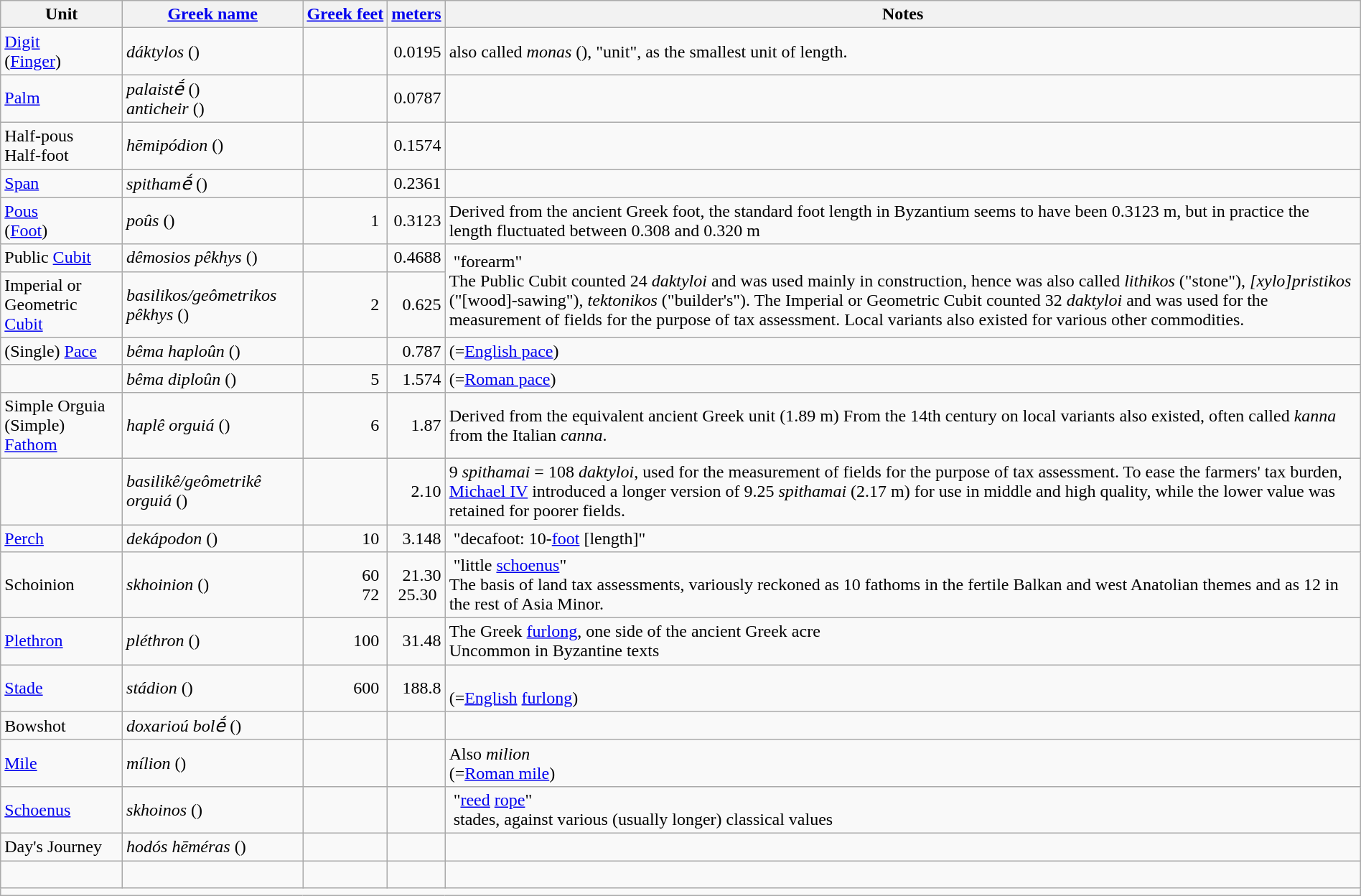<table class="wikitable" style="margin: 1em auto 1em auto">
<tr>
<th>Unit</th>
<th><a href='#'>Greek name</a></th>
<th><a href='#'>Greek feet</a></th>
<th><a href='#'>meters</a></th>
<th>Notes</th>
</tr>
<tr>
<td><a href='#'>Digit</a><br>(<a href='#'>Finger</a>)</td>
<td><em>dáktylos</em> ()</td>
<td align=right></td>
<td align=right>0.0195</td>
<td>also called <em>monas</em> (), "unit", as the smallest unit of length.</td>
</tr>
<tr>
<td><a href='#'>Palm</a></td>
<td><em>palaistḗ</em> ()<br> <em>anticheir</em> () </td>
<td align=right></td>
<td align=right>0.0787</td>
<td></td>
</tr>
<tr>
<td>Half-pous<br>Half-foot</td>
<td><em>hēmipódion</em> ()</td>
<td align=right></td>
<td align=right>0.1574</td>
<td></td>
</tr>
<tr>
<td><a href='#'>Span</a></td>
<td><em>spithamḗ</em> ()</td>
<td align=right></td>
<td align=right>0.2361</td>
<td></td>
</tr>
<tr>
<td><a href='#'>Pous</a><br>(<a href='#'>Foot</a>)</td>
<td><em>poûs</em> ()</td>
<td align=right>1 </td>
<td align=right>0.3123</td>
<td>Derived from the ancient Greek foot, the standard foot length in Byzantium seems to have been 0.3123 m, but in practice the length fluctuated between 0.308 and 0.320 m</td>
</tr>
<tr>
<td>Public <a href='#'>Cubit</a></td>
<td><em>dêmosios pêkhys</em> ()</td>
<td align=right></td>
<td align=right>0.4688</td>
<td rowspan=2><small></small> "forearm"<br>The Public Cubit counted 24 <em>daktyloi</em> and was used mainly in construction, hence was also called <em>lithikos</em> ("stone"), <em>[xylo]pristikos</em> ("[wood]-sawing"), <em>tektonikos</em> ("builder's"). The Imperial or Geometric Cubit counted 32 <em>daktyloi</em> and was used for the measurement of fields for the purpose of tax assessment. Local variants also existed for various other commodities.</td>
</tr>
<tr>
<td>Imperial or Geometric <a href='#'>Cubit</a></td>
<td><em>basilikos/geômetrikos pêkhys</em> ()</td>
<td align=right>2 </td>
<td align=right>0.625</td>
</tr>
<tr>
<td>(Single) <a href='#'>Pace</a></td>
<td><em>bêma haploûn</em> ()</td>
<td align=right></td>
<td align=right>0.787</td>
<td>(=<a href='#'>English pace</a>)</td>
</tr>
<tr>
<td></td>
<td><em>bêma diploûn</em> ()</td>
<td align=right>5 </td>
<td align=right>1.574</td>
<td>(=<a href='#'>Roman pace</a>)</td>
</tr>
<tr>
<td>Simple Orguia<br>(Simple) <a href='#'>Fathom</a></td>
<td><em>haplê orguiá</em> ()</td>
<td align=right>6 </td>
<td align=right>1.87</td>
<td>Derived from the equivalent ancient Greek unit (1.89 m) From the 14th century on local variants also existed, often called <em>kanna</em> from the Italian <em>canna</em>.</td>
</tr>
<tr>
<td><br></td>
<td><em>basilikê/geômetrikê orguiá</em> ()</td>
<td align=right></td>
<td align=right>2.10</td>
<td>9 <em>spithamai</em> = 108 <em>daktyloi</em>, used for the measurement of fields for the purpose of tax assessment. To ease the farmers' tax burden, <a href='#'>Michael IV</a> introduced a longer version of 9.25 <em>spithamai</em> (2.17 m) for use in middle and high quality, while the lower value was retained for poorer fields.</td>
</tr>
<tr>
<td><a href='#'>Perch</a></td>
<td><em>dekápodon</em> ()</td>
<td align=right>10 </td>
<td align=right>3.148</td>
<td><small></small> "decafoot: 10-<a href='#'>foot</a> [length]"</td>
</tr>
<tr>
<td>Schoinion</td>
<td><em>skhoinion</em> ()</td>
<td align=right>60 <br>72 </td>
<td align=right>21.30<br>25.30 </td>
<td><small></small> "little <a href='#'>schoenus</a>"<br>The basis of land tax assessments, variously reckoned as 10 fathoms in the fertile Balkan and west Anatolian themes and as 12 in the rest of Asia Minor.</td>
</tr>
<tr>
<td><a href='#'>Plethron</a></td>
<td><em>pléthron</em> ()</td>
<td align=right>100 </td>
<td align=right>31.48</td>
<td>The Greek <a href='#'>furlong</a>, one side of the ancient Greek acre<br>Uncommon in Byzantine texts</td>
</tr>
<tr>
<td><a href='#'>Stade</a></td>
<td><em>stádion</em> ()</td>
<td align=right>600 </td>
<td align=right>188.8</td>
<td><br>(=<a href='#'>English</a> <a href='#'>furlong</a>)</td>
</tr>
<tr>
<td>Bowshot</td>
<td><em>doxarioú bolḗ</em> ()</td>
<td align=right> </td>
<td align=right></td>
<td></td>
</tr>
<tr>
<td><a href='#'>Mile</a></td>
<td><em>mílion</em> ()</td>
<td align=right> </td>
<td align=right> </td>
<td>Also <em>milion</em><br>(=<a href='#'>Roman mile</a>)</td>
</tr>
<tr>
<td><a href='#'>Schoenus</a></td>
<td><em>skhoinos</em> ()</td>
<td align=right> </td>
<td align=right> </td>
<td><small></small> "<a href='#'>reed</a> <a href='#'>rope</a>"<br> stades, against various (usually longer) classical values</td>
</tr>
<tr>
<td>Day's Journey</td>
<td><em>hodós hēméras</em> ()</td>
<td align=right> </td>
<td align=right> </td>
<td></td>
</tr>
<tr>
<td></td>
<td></td>
<td align=right> </td>
<td align=right> </td>
<td></td>
</tr>
<tr>
<td colspan=5></td>
</tr>
</table>
